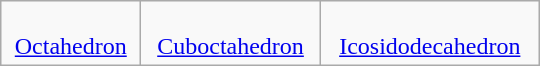<table class=wikitable width=360>
<tr align=center valign=top>
<td><br><a href='#'>Octahedron</a></td>
<td><br><a href='#'>Cuboctahedron</a></td>
<td><br><a href='#'>Icosidodecahedron</a></td>
</tr>
</table>
